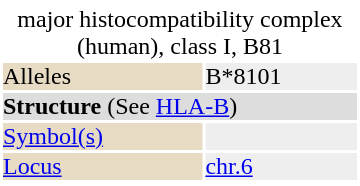<table id="drugInfoBox" style="float: right; clear: right; margin: 0 0 0.5em 1em; background: #ffffff;" class="toccolours" border=0 cellpadding=0 align=right width="240px">
<tr align="center">
<td colspan="3"></td>
</tr>
<tr>
<td align="center" colspan="2"><div>major histocompatibility complex (human), class I, B81</div></td>
</tr>
<tr>
<td bgcolor="#e7dcc3">Alleles</td>
<td bgcolor="#eeeeee">B*8101 <br></td>
</tr>
<tr>
<td colspan="2" bgcolor="#dddddd"><strong>Structure</strong> (See <a href='#'>HLA-B</a>)</td>
</tr>
<tr>
<td bgcolor="#e7dcc3"><a href='#'>Symbol(s)</a></td>
<td bgcolor="#eeeeee"></td>
</tr>
<tr>
<td bgcolor="#e7dcc3"><a href='#'>Locus</a></td>
<td bgcolor="#eeeeee"><a href='#'>chr.6</a> <em></em></td>
</tr>
<tr>
</tr>
</table>
